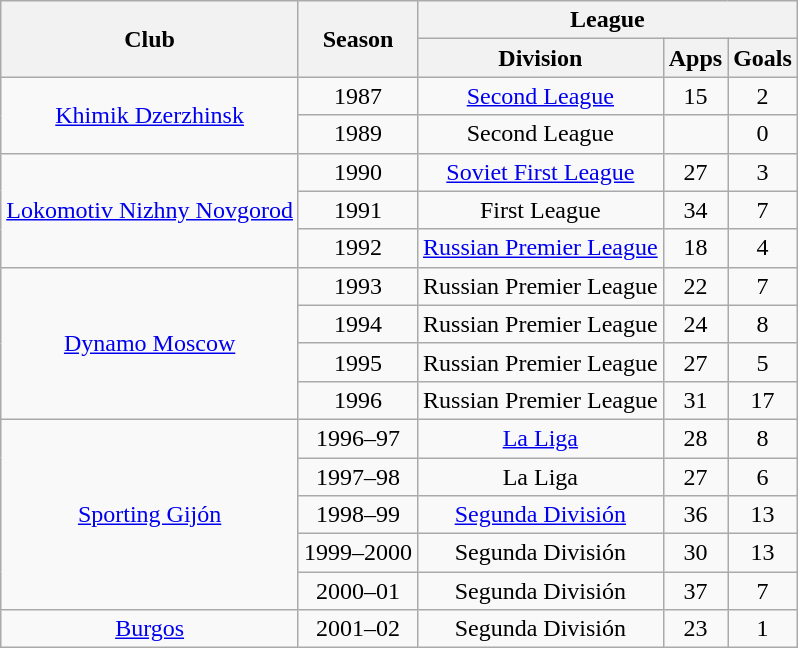<table class="wikitable" style="text-align:center">
<tr>
<th rowspan="2">Club</th>
<th rowspan="2">Season</th>
<th colspan="3">League</th>
</tr>
<tr>
<th>Division</th>
<th>Apps</th>
<th>Goals</th>
</tr>
<tr>
<td rowspan="2"><a href='#'>Khimik Dzerzhinsk</a></td>
<td>1987</td>
<td><a href='#'>Second League</a></td>
<td>15</td>
<td>2</td>
</tr>
<tr>
<td>1989</td>
<td>Second League</td>
<td></td>
<td>0</td>
</tr>
<tr>
<td rowspan="3"><a href='#'>Lokomotiv Nizhny Novgorod</a></td>
<td>1990</td>
<td><a href='#'>Soviet First League</a></td>
<td>27</td>
<td>3</td>
</tr>
<tr>
<td>1991</td>
<td>First League</td>
<td>34</td>
<td>7</td>
</tr>
<tr>
<td>1992</td>
<td><a href='#'>Russian Premier League</a></td>
<td>18</td>
<td>4</td>
</tr>
<tr>
<td rowspan="4"><a href='#'>Dynamo Moscow</a></td>
<td>1993</td>
<td>Russian Premier League</td>
<td>22</td>
<td>7</td>
</tr>
<tr>
<td>1994</td>
<td>Russian Premier League</td>
<td>24</td>
<td>8</td>
</tr>
<tr>
<td>1995</td>
<td>Russian Premier League</td>
<td>27</td>
<td>5</td>
</tr>
<tr>
<td>1996</td>
<td>Russian Premier League</td>
<td>31</td>
<td>17</td>
</tr>
<tr>
<td rowspan="5"><a href='#'>Sporting Gijón</a></td>
<td>1996–97</td>
<td><a href='#'>La Liga</a></td>
<td>28</td>
<td>8</td>
</tr>
<tr>
<td>1997–98</td>
<td>La Liga</td>
<td>27</td>
<td>6</td>
</tr>
<tr>
<td>1998–99</td>
<td><a href='#'>Segunda División</a></td>
<td>36</td>
<td>13</td>
</tr>
<tr>
<td>1999–2000</td>
<td>Segunda División</td>
<td>30</td>
<td>13</td>
</tr>
<tr>
<td>2000–01</td>
<td>Segunda División</td>
<td>37</td>
<td>7</td>
</tr>
<tr>
<td><a href='#'>Burgos</a></td>
<td>2001–02</td>
<td>Segunda División</td>
<td>23</td>
<td>1</td>
</tr>
</table>
